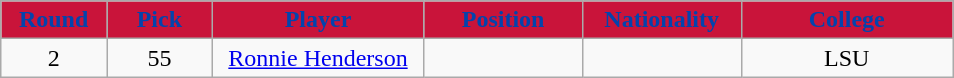<table class="wikitable sortable sortable">
<tr>
<th style="background:#C9143A; color:#0344AD" width="10%">Round</th>
<th style="background:#C9143A; color:#0344AD" width="10%">Pick</th>
<th style="background:#C9143A; color:#0344AD" width="20%">Player</th>
<th style="background:#C9143A; color:#0344AD" width="15%">Position</th>
<th style="background:#C9143A; color:#0344AD" width="15%">Nationality</th>
<th style="background:#C9143A; color:#0344AD" width="20%">College</th>
</tr>
<tr style="text-align: center">
<td>2</td>
<td>55</td>
<td><a href='#'>Ronnie Henderson</a></td>
<td></td>
<td></td>
<td>LSU</td>
</tr>
</table>
